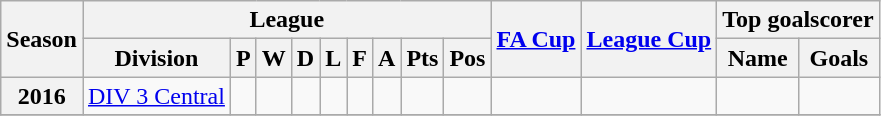<table class="wikitable" style="text-align: center">
<tr>
<th rowspan=2>Season</th>
<th colspan=9>League</th>
<th rowspan=2><a href='#'>FA Cup</a></th>
<th rowspan=2><a href='#'>League Cup</a></th>
<th colspan=2>Top goalscorer</th>
</tr>
<tr>
<th>Division</th>
<th>P</th>
<th>W</th>
<th>D</th>
<th>L</th>
<th>F</th>
<th>A</th>
<th>Pts</th>
<th>Pos</th>
<th>Name</th>
<th>Goals</th>
</tr>
<tr>
<th>2016</th>
<td><a href='#'>DIV 3 Central</a></td>
<td></td>
<td></td>
<td></td>
<td></td>
<td></td>
<td></td>
<td></td>
<td></td>
<td></td>
<td></td>
<td></td>
<td></td>
</tr>
<tr>
</tr>
</table>
